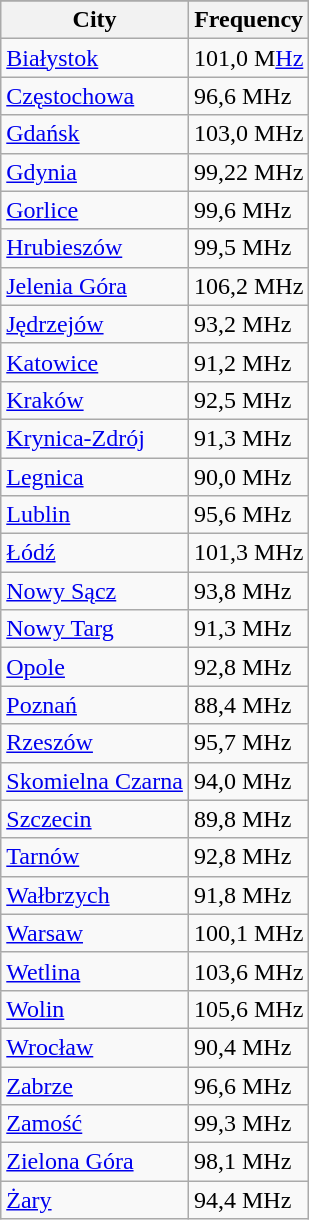<table class="wikitable sortable">
<tr>
</tr>
<tr>
<th>City</th>
<th>Frequency</th>
</tr>
<tr>
<td><a href='#'>Białystok</a></td>
<td>101,0 M<a href='#'>Hz</a></td>
</tr>
<tr>
<td><a href='#'>Częstochowa</a></td>
<td>96,6 MHz</td>
</tr>
<tr>
<td><a href='#'>Gdańsk</a></td>
<td>103,0 MHz</td>
</tr>
<tr>
<td><a href='#'>Gdynia</a></td>
<td>99,22 MHz</td>
</tr>
<tr>
<td><a href='#'>Gorlice</a></td>
<td>99,6 MHz</td>
</tr>
<tr>
<td><a href='#'>Hrubieszów</a></td>
<td>99,5 MHz</td>
</tr>
<tr>
<td><a href='#'>Jelenia Góra</a></td>
<td>106,2 MHz</td>
</tr>
<tr>
<td><a href='#'>Jędrzejów</a></td>
<td>93,2 MHz</td>
</tr>
<tr>
<td><a href='#'>Katowice</a></td>
<td>91,2 MHz</td>
</tr>
<tr>
<td><a href='#'>Kraków</a></td>
<td>92,5 MHz</td>
</tr>
<tr>
<td><a href='#'>Krynica-Zdrój</a></td>
<td>91,3 MHz</td>
</tr>
<tr>
<td><a href='#'>Legnica</a></td>
<td>90,0 MHz</td>
</tr>
<tr>
<td><a href='#'>Lublin</a></td>
<td>95,6 MHz</td>
</tr>
<tr>
<td><a href='#'>Łódź</a></td>
<td>101,3 MHz</td>
</tr>
<tr>
<td><a href='#'>Nowy Sącz</a></td>
<td>93,8 MHz</td>
</tr>
<tr>
<td><a href='#'>Nowy Targ</a></td>
<td>91,3 MHz</td>
</tr>
<tr>
<td><a href='#'>Opole</a></td>
<td>92,8 MHz</td>
</tr>
<tr>
<td><a href='#'>Poznań</a></td>
<td>88,4 MHz</td>
</tr>
<tr>
<td><a href='#'>Rzeszów</a></td>
<td>95,7 MHz</td>
</tr>
<tr>
<td><a href='#'>Skomielna Czarna</a></td>
<td>94,0 MHz</td>
</tr>
<tr>
<td><a href='#'>Szczecin</a></td>
<td>89,8 MHz</td>
</tr>
<tr>
<td><a href='#'>Tarnów</a></td>
<td>92,8 MHz</td>
</tr>
<tr>
<td><a href='#'>Wałbrzych</a></td>
<td>91,8 MHz</td>
</tr>
<tr>
<td><a href='#'>Warsaw</a></td>
<td>100,1 MHz</td>
</tr>
<tr>
<td><a href='#'>Wetlina</a></td>
<td>103,6 MHz</td>
</tr>
<tr>
<td><a href='#'>Wolin</a></td>
<td>105,6 MHz</td>
</tr>
<tr>
<td><a href='#'>Wrocław</a></td>
<td>90,4 MHz</td>
</tr>
<tr>
<td><a href='#'>Zabrze</a></td>
<td>96,6 MHz</td>
</tr>
<tr>
<td><a href='#'>Zamość</a></td>
<td>99,3 MHz</td>
</tr>
<tr>
<td><a href='#'>Zielona Góra</a></td>
<td>98,1 MHz</td>
</tr>
<tr>
<td><a href='#'>Żary</a></td>
<td>94,4 MHz</td>
</tr>
</table>
